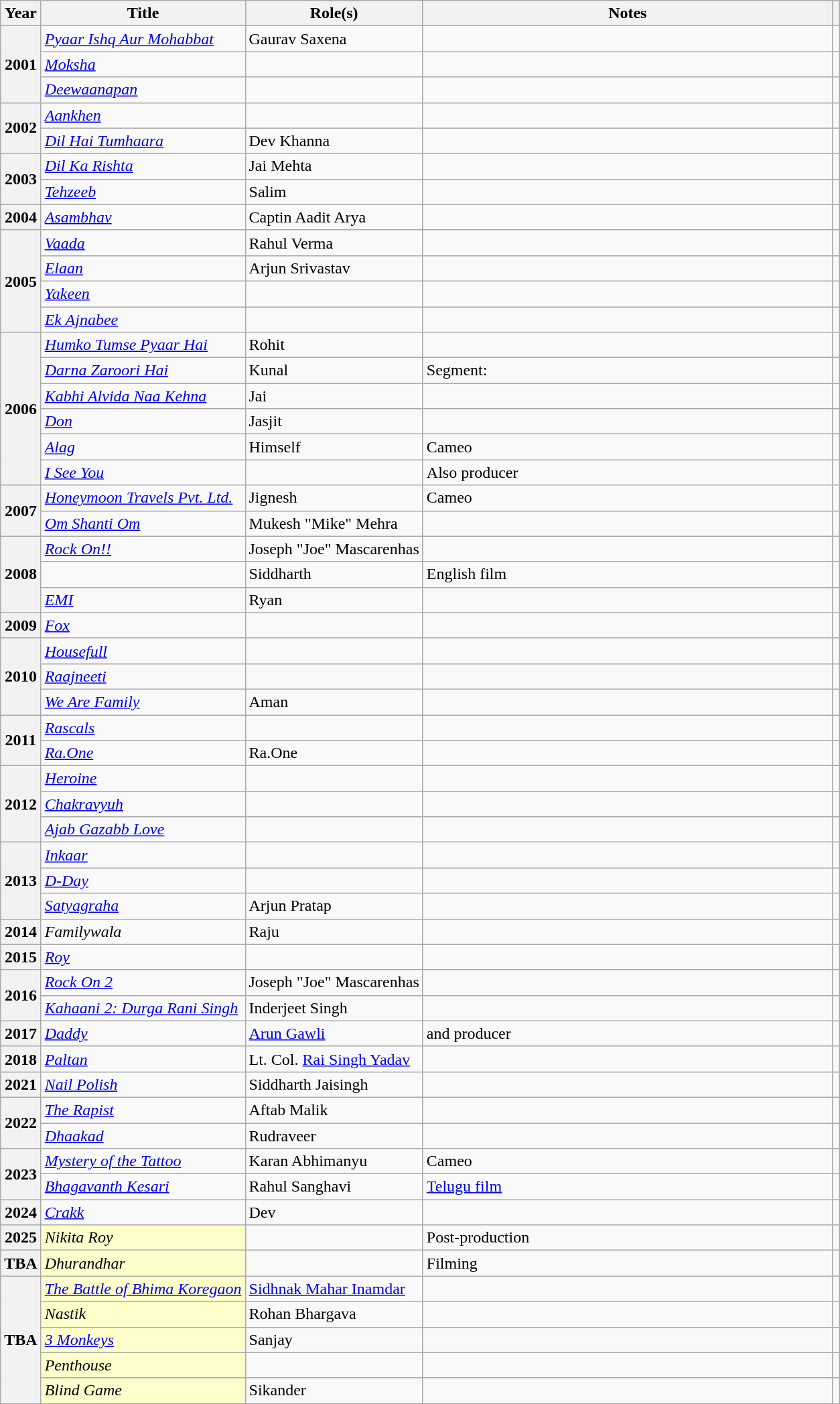<table class="wikitable plainrowheaders sortable">
<tr>
<th scope="col">Year</th>
<th scope="col">Title</th>
<th scope="col">Role(s)</th>
<th scope="col" style="width: 25em;" class="unsortable">Notes</th>
<th scope="col" class="unsortable"></th>
</tr>
<tr>
<th rowspan="3" scope="row">2001</th>
<td><em><a href='#'>Pyaar Ishq Aur Mohabbat</a></em></td>
<td>Gaurav Saxena</td>
<td></td>
<td style="text-align:center;"></td>
</tr>
<tr>
<td><em><a href='#'>Moksha</a></em></td>
<td></td>
<td></td>
<td style="text-align:center;"></td>
</tr>
<tr>
<td><em><a href='#'>Deewaanapan</a></em></td>
<td></td>
<td></td>
<td style="text-align:center;"></td>
</tr>
<tr>
<th rowspan="2" scope="row">2002</th>
<td><em><a href='#'>Aankhen</a></em></td>
<td></td>
<td></td>
<td style="text-align:center;"></td>
</tr>
<tr>
<td><em><a href='#'>Dil Hai Tumhaara</a></em></td>
<td>Dev Khanna</td>
<td></td>
<td style="text-align:center;"></td>
</tr>
<tr>
<th rowspan="2" scope="row">2003</th>
<td><em><a href='#'>Dil Ka Rishta</a></em></td>
<td>Jai Mehta</td>
<td></td>
<td style="text-align:center;"></td>
</tr>
<tr>
<td><em><a href='#'>Tehzeeb</a></em></td>
<td>Salim</td>
<td></td>
<td style="text-align:center;"></td>
</tr>
<tr>
<th scope="row">2004</th>
<td><em><a href='#'>Asambhav</a></em></td>
<td>Captin Aadit Arya</td>
<td></td>
<td style="text-align:center;"></td>
</tr>
<tr>
<th rowspan="4" scope="row">2005</th>
<td><em><a href='#'>Vaada</a></em></td>
<td>Rahul Verma</td>
<td></td>
<td style="text-align:center;"></td>
</tr>
<tr>
<td><em><a href='#'>Elaan</a></em></td>
<td>Arjun Srivastav</td>
<td></td>
<td style="text-align:center;"></td>
</tr>
<tr>
<td><em><a href='#'>Yakeen</a></em></td>
<td></td>
<td></td>
<td style="text-align:center;"></td>
</tr>
<tr>
<td><em><a href='#'>Ek Ajnabee</a></em></td>
<td></td>
<td></td>
<td style="text-align:center;"></td>
</tr>
<tr>
<th rowspan="6" scope="row">2006</th>
<td><em><a href='#'>Humko Tumse Pyaar Hai</a></em></td>
<td>Rohit</td>
<td></td>
<td style="text-align:center;"></td>
</tr>
<tr>
<td><em><a href='#'>Darna Zaroori Hai</a></em></td>
<td>Kunal</td>
<td>Segment: </td>
<td style="text-align:center;"></td>
</tr>
<tr>
<td><em><a href='#'>Kabhi Alvida Naa Kehna</a></em></td>
<td>Jai</td>
<td></td>
<td style="text-align:center;"></td>
</tr>
<tr>
<td><em><a href='#'>Don</a></em></td>
<td>Jasjit</td>
<td></td>
<td style="text-align:center;"></td>
</tr>
<tr>
<td><em><a href='#'>Alag</a></em></td>
<td>Himself</td>
<td>Cameo</td>
<td style="text-align:center;"></td>
</tr>
<tr>
<td><em><a href='#'>I See You</a></em></td>
<td></td>
<td>Also producer</td>
<td style="text-align:center;"></td>
</tr>
<tr>
<th rowspan="2" scope="row">2007</th>
<td><em><a href='#'>Honeymoon Travels Pvt. Ltd.</a></em></td>
<td>Jignesh</td>
<td>Cameo</td>
<td style="text-align:center;"></td>
</tr>
<tr>
<td><em><a href='#'>Om Shanti Om</a></em></td>
<td>Mukesh "Mike" Mehra</td>
<td></td>
<td style="text-align:center;"></td>
</tr>
<tr>
<th rowspan="3" scope="row">2008</th>
<td><em><a href='#'>Rock On!!</a></em></td>
<td>Joseph "Joe" Mascarenhas</td>
<td></td>
<td></td>
</tr>
<tr>
<td><em></em></td>
<td>Siddharth</td>
<td>English film</td>
<td style="text-align:center;"></td>
</tr>
<tr>
<td><em><a href='#'>EMI</a></em></td>
<td>Ryan</td>
<td></td>
<td style="text-align:center;"></td>
</tr>
<tr>
<th scope="row">2009</th>
<td><em><a href='#'>Fox</a></em></td>
<td></td>
<td></td>
<td style="text-align:center;"></td>
</tr>
<tr>
<th rowspan="3" scope="row">2010</th>
<td><em><a href='#'>Housefull</a></em></td>
<td></td>
<td></td>
<td style="text-align:center;"></td>
</tr>
<tr>
<td><em><a href='#'>Raajneeti</a></em></td>
<td></td>
<td></td>
<td style="text-align:center;"></td>
</tr>
<tr>
<td><em><a href='#'>We Are Family</a></em></td>
<td>Aman</td>
<td></td>
<td style="text-align:center;"></td>
</tr>
<tr>
<th rowspan="2" scope="row">2011</th>
<td><em><a href='#'>Rascals</a></em></td>
<td></td>
<td></td>
<td style="text-align:center;"></td>
</tr>
<tr>
<td><em><a href='#'>Ra.One</a></em></td>
<td>Ra.One</td>
<td></td>
<td style="text-align:center;"></td>
</tr>
<tr>
<th rowspan="3" scope="row">2012</th>
<td><em><a href='#'>Heroine</a></em></td>
<td></td>
<td></td>
<td style="text-align:center;"></td>
</tr>
<tr>
<td><em><a href='#'>Chakravyuh</a></em></td>
<td></td>
<td></td>
<td style="text-align:center;"></td>
</tr>
<tr>
<td><em><a href='#'>Ajab Gazabb Love</a></em></td>
<td></td>
<td></td>
<td style="text-align:center;"></td>
</tr>
<tr>
<th rowspan="3" scope="row">2013</th>
<td><em><a href='#'>Inkaar</a></em></td>
<td></td>
<td style="text-align:center;"></td>
<td style="text-align:center;"></td>
</tr>
<tr>
<td><em><a href='#'>D-Day</a></em></td>
<td></td>
<td></td>
<td style="text-align:center;"></td>
</tr>
<tr>
<td><em><a href='#'>Satyagraha</a></em></td>
<td>Arjun Pratap</td>
<td></td>
<td style="text-align:center;"></td>
</tr>
<tr>
<th scope="row">2014</th>
<td><em>Familywala</em></td>
<td>Raju</td>
<td></td>
<td style="text-align:center;"></td>
</tr>
<tr>
<th scope="row">2015</th>
<td><em><a href='#'>Roy</a></em></td>
<td></td>
<td></td>
<td style="text-align:center;"></td>
</tr>
<tr>
<th rowspan="2" scope="row">2016</th>
<td><em><a href='#'>Rock On 2</a></em></td>
<td>Joseph "Joe" Mascarenhas</td>
<td></td>
<td style="text-align:center;"></td>
</tr>
<tr>
<td><em><a href='#'>Kahaani 2: Durga Rani Singh</a></em></td>
<td>Inderjeet Singh</td>
<td></td>
<td style="text-align:center;"></td>
</tr>
<tr>
<th scope="row">2017</th>
<td><em><a href='#'>Daddy</a></em></td>
<td><a href='#'>Arun Gawli</a></td>
<td> and producer</td>
<td style="text-align:center;"></td>
</tr>
<tr>
<th scope="row">2018</th>
<td><em><a href='#'>Paltan</a></em></td>
<td>Lt. Col. <a href='#'>Rai Singh Yadav</a></td>
<td></td>
<td style="text-align:center;"></td>
</tr>
<tr>
<th scope="row">2021</th>
<td><em><a href='#'>Nail Polish</a></em></td>
<td>Siddharth Jaisingh</td>
<td></td>
<td style="text-align:center;"></td>
</tr>
<tr>
<th scope="row" rowspan="2">2022</th>
<td><em><a href='#'>The Rapist</a></em></td>
<td>Aftab Malik</td>
<td></td>
<td style="text-align:center;"></td>
</tr>
<tr>
<td><em><a href='#'>Dhaakad</a></em></td>
<td>Rudraveer</td>
<td></td>
<td style="text-align:center;"></td>
</tr>
<tr>
<th rowspan="2" scope="row">2023</th>
<td><em><a href='#'>Mystery of the Tattoo</a></em></td>
<td>Karan Abhimanyu</td>
<td>Cameo</td>
<td style="text-align:center;"></td>
</tr>
<tr>
<td><em><a href='#'>Bhagavanth Kesari</a></em></td>
<td>Rahul Sanghavi</td>
<td><a href='#'>Telugu film</a></td>
<td style="text-align:center;"></td>
</tr>
<tr>
<th scope="row">2024</th>
<td><em><a href='#'>Crakk</a></em></td>
<td>Dev</td>
<td></td>
<td style="text-align:center;"></td>
</tr>
<tr>
<th scope="row">2025</th>
<td style="background:#ffc;"><em>Nikita Roy</em> </td>
<td></td>
<td>Post-production</td>
<td style="text-align:center;"></td>
</tr>
<tr>
<th rowspan=1>TBA</th>
<td style="background:#ffc;"><em>Dhurandhar</em> </td>
<td></td>
<td>Filming</td>
<td style="text-align:center;"></td>
</tr>
<tr>
<th rowspan=5>TBA</th>
<td style="background:#ffc;"><em><a href='#'>The Battle of Bhima Koregaon</a></em> </td>
<td><a href='#'>Sidhnak Mahar Inamdar</a></td>
<td></td>
<td style="text-align:center;"></td>
</tr>
<tr>
<td style="background:#FFFFCC;"><em>Nastik</em> </td>
<td>Rohan Bhargava</td>
<td></td>
<td style="text-align:center;"></td>
</tr>
<tr>
<td style="background:#FFFFCC;"><a href='#'><em>3 Monkeys</em></a> </td>
<td>Sanjay</td>
<td></td>
<td style="text-align:center;"></td>
</tr>
<tr>
<td style="background:#FFFFCC;"><em>Penthouse</em> </td>
<td></td>
<td></td>
<td></td>
</tr>
<tr>
<td style="background:#FFFFCC;"><em>Blind Game</em> </td>
<td>Sikander</td>
<td></td>
<td></td>
</tr>
</table>
